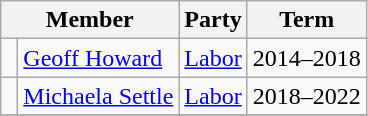<table class="wikitable">
<tr>
<th colspan="2">Member</th>
<th>Party</th>
<th>Term</th>
</tr>
<tr>
<td> </td>
<td><a href='#'>Geoff Howard</a></td>
<td><a href='#'>Labor</a></td>
<td>2014–2018</td>
</tr>
<tr>
<td> </td>
<td><a href='#'>Michaela Settle</a></td>
<td><a href='#'>Labor</a></td>
<td>2018–2022</td>
</tr>
<tr>
</tr>
</table>
